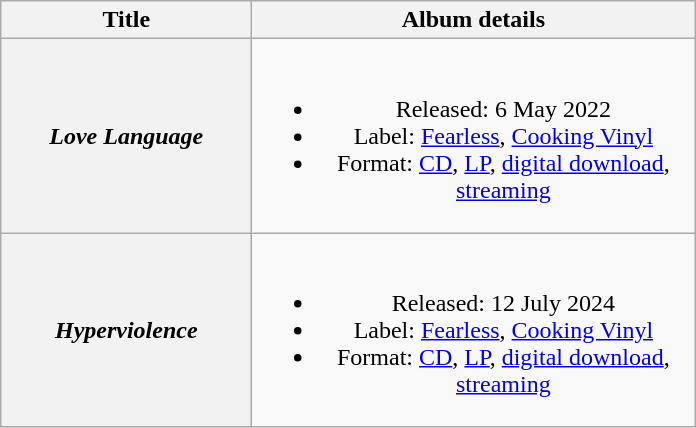<table class="wikitable plainrowheaders" style="text-align:center;">
<tr>
<th scope="col" style="width:10em;">Title</th>
<th scope="col" style="width:18em;">Album details</th>
</tr>
<tr>
<th scope="row"><em>Love Language</em></th>
<td><br><ul><li>Released: 6 May 2022</li><li>Label: <a href='#'>Fearless</a>, <a href='#'>Cooking Vinyl</a></li><li>Format: <a href='#'>CD</a>, <a href='#'>LP</a>, <a href='#'>digital download</a>, <a href='#'>streaming</a></li></ul></td>
</tr>
<tr>
<th scope="row"><em>Hyperviolence</em></th>
<td><br><ul><li>Released: 12 July 2024</li><li>Label: <a href='#'>Fearless</a>, <a href='#'>Cooking Vinyl</a></li><li>Format: <a href='#'>CD</a>, <a href='#'>LP</a>, <a href='#'>digital download</a>, <a href='#'>streaming</a></li></ul></td>
</tr>
</table>
